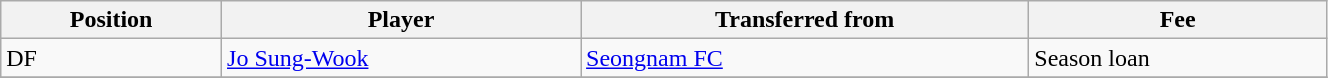<table class="wikitable sortable" style="width:70%; text-align:center; font-size:100%; text-align:left;">
<tr>
<th>Position</th>
<th>Player</th>
<th>Transferred from</th>
<th>Fee</th>
</tr>
<tr>
<td>DF</td>
<td> <a href='#'>Jo Sung-Wook</a></td>
<td> <a href='#'>Seongnam FC</a></td>
<td>Season loan</td>
</tr>
<tr>
</tr>
</table>
